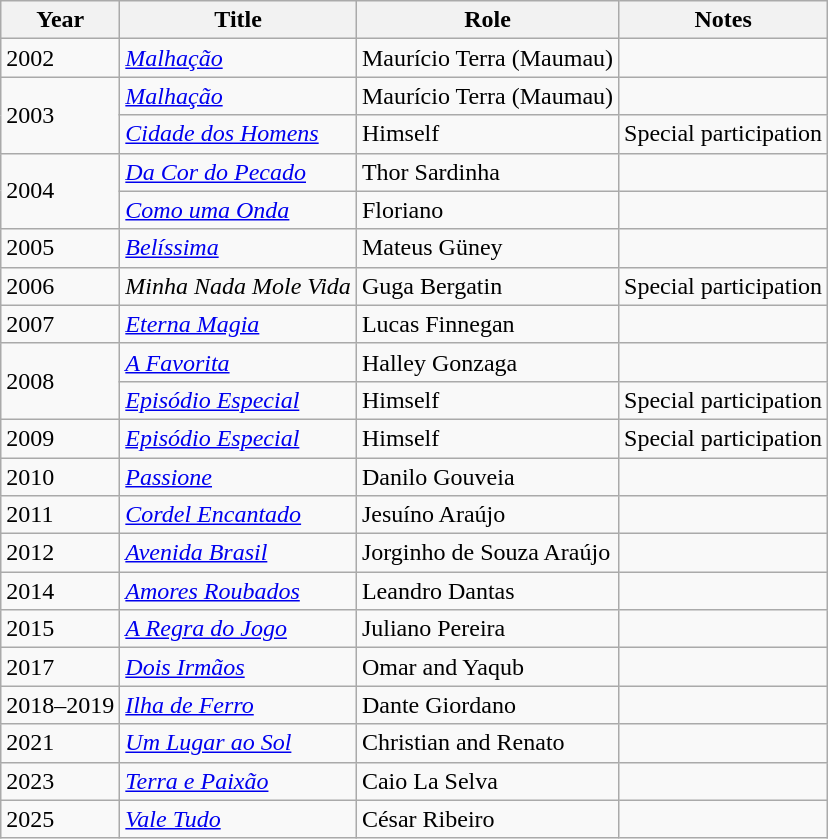<table class="wikitable">
<tr>
<th>Year</th>
<th>Title</th>
<th>Role</th>
<th>Notes</th>
</tr>
<tr>
<td>2002</td>
<td><em><a href='#'>Malhação</a></em></td>
<td>Maurício Terra (Maumau)</td>
<td></td>
</tr>
<tr>
<td rowspan=2>2003</td>
<td><em><a href='#'>Malhação</a></em></td>
<td>Maurício Terra (Maumau)</td>
<td></td>
</tr>
<tr>
<td><em><a href='#'>Cidade dos Homens</a></em></td>
<td>Himself</td>
<td>Special participation</td>
</tr>
<tr>
<td rowspan=2>2004</td>
<td><em><a href='#'>Da Cor do Pecado</a></em></td>
<td>Thor Sardinha</td>
<td></td>
</tr>
<tr>
<td><em><a href='#'>Como uma Onda</a></em></td>
<td>Floriano</td>
<td></td>
</tr>
<tr>
<td>2005</td>
<td><em><a href='#'>Belíssima</a></em></td>
<td>Mateus Güney</td>
<td></td>
</tr>
<tr>
<td>2006</td>
<td><em>Minha Nada Mole Vida</em></td>
<td>Guga Bergatin</td>
<td>Special participation</td>
</tr>
<tr>
<td>2007</td>
<td><em><a href='#'>Eterna Magia</a></em></td>
<td>Lucas Finnegan</td>
<td></td>
</tr>
<tr>
<td rowspan="2">2008</td>
<td><em><a href='#'>A Favorita</a></em></td>
<td>Halley Gonzaga</td>
<td></td>
</tr>
<tr>
<td><em><a href='#'>Episódio Especial</a></em></td>
<td>Himself</td>
<td>Special participation</td>
</tr>
<tr>
<td>2009</td>
<td><em><a href='#'>Episódio Especial</a></em></td>
<td>Himself</td>
<td>Special participation</td>
</tr>
<tr>
<td>2010</td>
<td><em><a href='#'>Passione</a></em></td>
<td>Danilo Gouveia</td>
<td></td>
</tr>
<tr>
<td>2011</td>
<td><em><a href='#'>Cordel Encantado</a></em></td>
<td>Jesuíno Araújo</td>
<td></td>
</tr>
<tr>
<td>2012</td>
<td><em><a href='#'>Avenida Brasil</a></em></td>
<td>Jorginho de Souza Araújo</td>
<td></td>
</tr>
<tr>
<td>2014</td>
<td><em><a href='#'>Amores Roubados</a></em></td>
<td>Leandro Dantas</td>
<td></td>
</tr>
<tr>
<td>2015</td>
<td><em><a href='#'>A Regra do Jogo</a></em></td>
<td>Juliano Pereira</td>
<td></td>
</tr>
<tr>
<td>2017</td>
<td><em><a href='#'>Dois Irmãos</a></em></td>
<td>Omar and Yaqub</td>
<td></td>
</tr>
<tr>
<td>2018–2019</td>
<td><em><a href='#'>Ilha de Ferro</a></em></td>
<td>Dante Giordano</td>
<td></td>
</tr>
<tr>
<td>2021</td>
<td><em><a href='#'>Um Lugar ao Sol</a></em></td>
<td>Christian and Renato</td>
<td></td>
</tr>
<tr>
<td>2023</td>
<td><em><a href='#'>Terra e Paixão</a></em></td>
<td>Caio La Selva</td>
<td></td>
</tr>
<tr>
<td>2025</td>
<td><em><a href='#'>Vale Tudo</a></em></td>
<td>César Ribeiro</td>
<td></td>
</tr>
</table>
